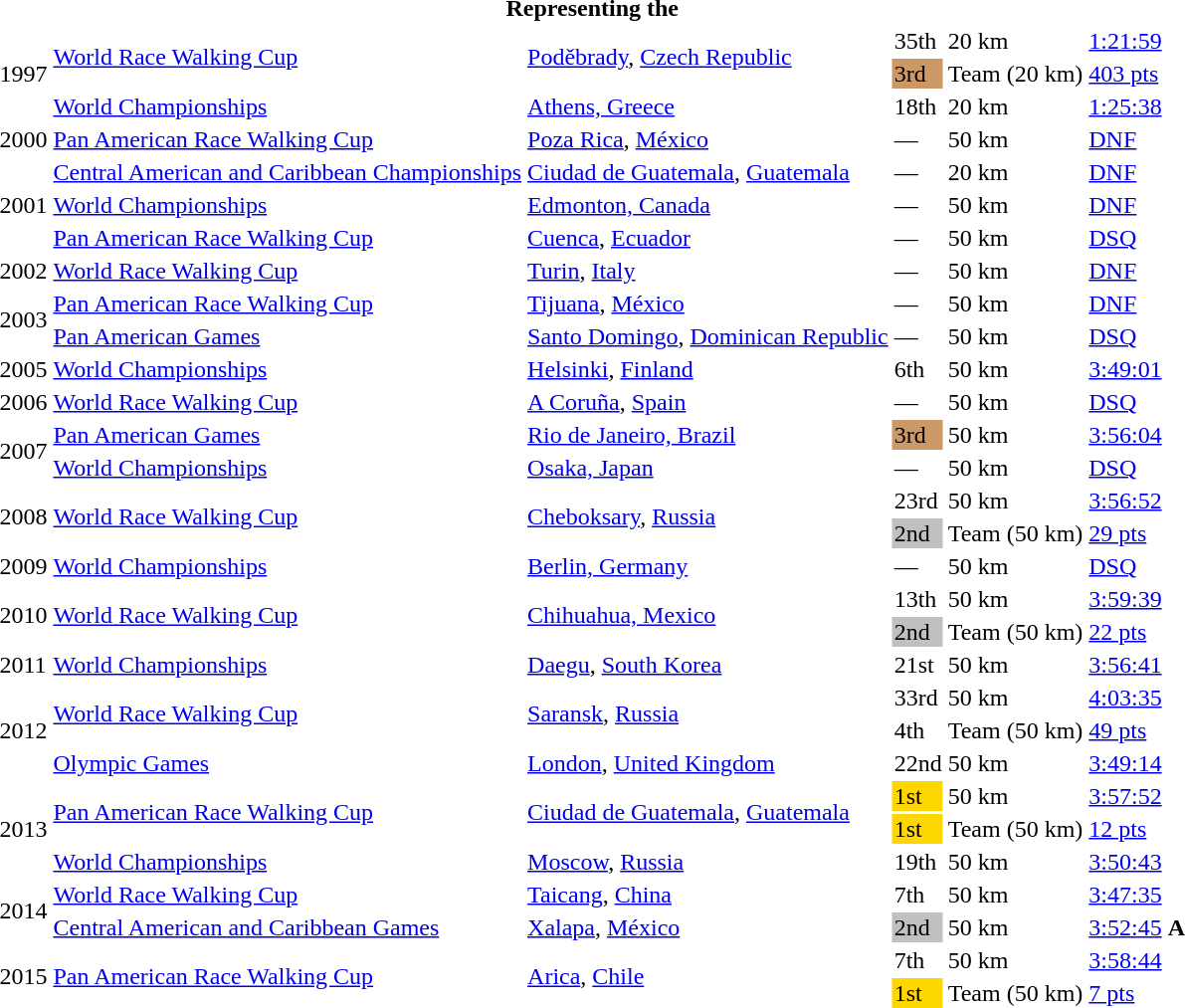<table>
<tr>
<th colspan="6">Representing the </th>
</tr>
<tr>
<td rowspan=3>1997</td>
<td rowspan=2><a href='#'>World Race Walking Cup</a></td>
<td rowspan=2><a href='#'>Poděbrady</a>, <a href='#'>Czech Republic</a></td>
<td>35th</td>
<td>20 km</td>
<td><a href='#'>1:21:59</a></td>
</tr>
<tr>
<td bgcolor="cc9966">3rd</td>
<td>Team (20 km)</td>
<td><a href='#'>403 pts</a></td>
</tr>
<tr>
<td><a href='#'>World Championships</a></td>
<td><a href='#'>Athens, Greece</a></td>
<td>18th</td>
<td>20 km</td>
<td><a href='#'>1:25:38</a></td>
</tr>
<tr>
<td>2000</td>
<td><a href='#'>Pan American Race Walking Cup</a></td>
<td><a href='#'>Poza Rica</a>, <a href='#'>México</a></td>
<td>—</td>
<td>50 km</td>
<td><a href='#'>DNF</a></td>
</tr>
<tr>
<td rowspan=3>2001</td>
<td><a href='#'>Central American and Caribbean Championships</a></td>
<td><a href='#'>Ciudad de Guatemala</a>, <a href='#'>Guatemala</a></td>
<td>—</td>
<td>20 km</td>
<td><a href='#'>DNF</a></td>
</tr>
<tr>
<td><a href='#'>World Championships</a></td>
<td><a href='#'>Edmonton, Canada</a></td>
<td>—</td>
<td>50 km</td>
<td><a href='#'>DNF</a></td>
</tr>
<tr>
<td><a href='#'>Pan American Race Walking Cup</a></td>
<td><a href='#'>Cuenca</a>, <a href='#'>Ecuador</a></td>
<td>—</td>
<td>50 km</td>
<td><a href='#'>DSQ</a></td>
</tr>
<tr>
<td>2002</td>
<td><a href='#'>World Race Walking Cup</a></td>
<td><a href='#'>Turin</a>, <a href='#'>Italy</a></td>
<td>—</td>
<td>50 km</td>
<td><a href='#'>DNF</a></td>
</tr>
<tr>
<td rowspan=2>2003</td>
<td><a href='#'>Pan American Race Walking Cup</a></td>
<td><a href='#'>Tijuana</a>, <a href='#'>México</a></td>
<td>—</td>
<td>50 km</td>
<td><a href='#'>DNF</a></td>
</tr>
<tr>
<td><a href='#'>Pan American Games</a></td>
<td><a href='#'>Santo Domingo</a>, <a href='#'>Dominican Republic</a></td>
<td>—</td>
<td>50 km</td>
<td><a href='#'>DSQ</a></td>
</tr>
<tr>
<td>2005</td>
<td><a href='#'>World Championships</a></td>
<td><a href='#'>Helsinki</a>, <a href='#'>Finland</a></td>
<td>6th</td>
<td>50 km</td>
<td><a href='#'>3:49:01</a></td>
</tr>
<tr>
<td>2006</td>
<td><a href='#'>World Race Walking Cup</a></td>
<td><a href='#'>A Coruña</a>, <a href='#'>Spain</a></td>
<td>—</td>
<td>50 km</td>
<td><a href='#'>DSQ</a></td>
</tr>
<tr>
<td rowspan=2>2007</td>
<td><a href='#'>Pan American Games</a></td>
<td><a href='#'>Rio de Janeiro, Brazil</a></td>
<td bgcolor="cc9966">3rd</td>
<td>50 km</td>
<td><a href='#'>3:56:04</a></td>
</tr>
<tr>
<td><a href='#'>World Championships</a></td>
<td><a href='#'>Osaka, Japan</a></td>
<td>—</td>
<td>50 km</td>
<td><a href='#'>DSQ</a></td>
</tr>
<tr>
<td rowspan=2>2008</td>
<td rowspan=2><a href='#'>World Race Walking Cup</a></td>
<td rowspan=2><a href='#'>Cheboksary</a>, <a href='#'>Russia</a></td>
<td>23rd</td>
<td>50 km</td>
<td><a href='#'>3:56:52</a></td>
</tr>
<tr>
<td bgcolor=silver>2nd</td>
<td>Team (50 km)</td>
<td><a href='#'>29 pts</a></td>
</tr>
<tr>
<td>2009</td>
<td><a href='#'>World Championships</a></td>
<td><a href='#'>Berlin, Germany</a></td>
<td>—</td>
<td>50 km</td>
<td><a href='#'>DSQ</a></td>
</tr>
<tr>
<td rowspan=2>2010</td>
<td rowspan=2><a href='#'>World Race Walking Cup</a></td>
<td rowspan=2><a href='#'>Chihuahua, Mexico</a></td>
<td>13th</td>
<td>50 km</td>
<td><a href='#'>3:59:39</a></td>
</tr>
<tr>
<td bgcolor=silver>2nd</td>
<td>Team (50 km)</td>
<td><a href='#'>22 pts</a></td>
</tr>
<tr>
<td>2011</td>
<td><a href='#'>World Championships</a></td>
<td><a href='#'>Daegu</a>, <a href='#'>South Korea</a></td>
<td>21st</td>
<td>50 km</td>
<td><a href='#'>3:56:41</a></td>
</tr>
<tr>
<td rowspan=3>2012</td>
<td rowspan=2><a href='#'>World Race Walking Cup</a></td>
<td rowspan=2><a href='#'>Saransk</a>, <a href='#'>Russia</a></td>
<td>33rd</td>
<td>50 km</td>
<td><a href='#'>4:03:35</a></td>
</tr>
<tr>
<td>4th</td>
<td>Team (50 km)</td>
<td><a href='#'>49 pts</a></td>
</tr>
<tr>
<td><a href='#'>Olympic Games</a></td>
<td><a href='#'>London</a>, <a href='#'>United Kingdom</a></td>
<td>22nd</td>
<td>50 km</td>
<td><a href='#'>3:49:14</a></td>
</tr>
<tr>
<td rowspan=3>2013</td>
<td rowspan=2><a href='#'>Pan American Race Walking Cup</a></td>
<td rowspan=2><a href='#'>Ciudad de Guatemala</a>, <a href='#'>Guatemala</a></td>
<td bgcolor=gold>1st</td>
<td>50 km</td>
<td><a href='#'>3:57:52</a></td>
</tr>
<tr>
<td bgcolor=gold>1st</td>
<td>Team (50 km)</td>
<td><a href='#'>12 pts</a></td>
</tr>
<tr>
<td><a href='#'>World Championships</a></td>
<td><a href='#'>Moscow</a>, <a href='#'>Russia</a></td>
<td>19th</td>
<td>50 km</td>
<td><a href='#'>3:50:43</a></td>
</tr>
<tr>
<td rowspan=2>2014</td>
<td><a href='#'>World Race Walking Cup</a></td>
<td><a href='#'>Taicang</a>, <a href='#'>China</a></td>
<td>7th</td>
<td>50 km</td>
<td><a href='#'>3:47:35</a></td>
</tr>
<tr>
<td><a href='#'>Central American and Caribbean Games</a></td>
<td><a href='#'>Xalapa</a>, <a href='#'>México</a></td>
<td bgcolor=silver>2nd</td>
<td>50 km</td>
<td><a href='#'>3:52:45</a> <strong>A</strong></td>
</tr>
<tr>
<td rowspan=2>2015</td>
<td rowspan=2><a href='#'>Pan American Race Walking Cup</a></td>
<td rowspan=2><a href='#'>Arica</a>, <a href='#'>Chile</a></td>
<td>7th</td>
<td>50 km</td>
<td><a href='#'>3:58:44</a></td>
</tr>
<tr>
<td bgcolor=gold>1st</td>
<td>Team (50 km)</td>
<td><a href='#'>7 pts</a></td>
</tr>
</table>
